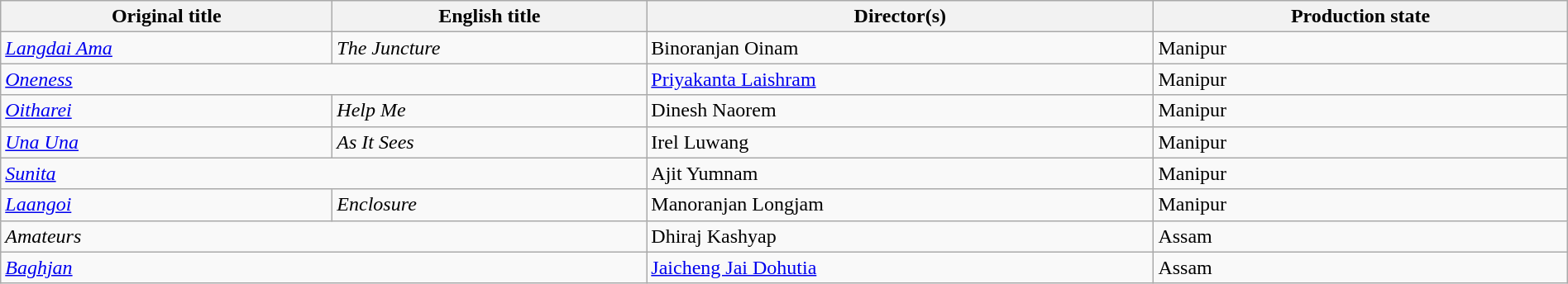<table class="sortable wikitable" style="width:100%; margin-bottom:4px" cellpadding="5">
<tr>
<th scope="col">Original title</th>
<th scope="col">English title</th>
<th scope="col">Director(s)</th>
<th scope="col">Production state</th>
</tr>
<tr>
<td><em><a href='#'>Langdai Ama</a></em></td>
<td><em>The Juncture</em></td>
<td>Binoranjan Oinam</td>
<td>Manipur</td>
</tr>
<tr>
<td colspan=2><em><a href='#'>Oneness</a></em></td>
<td><a href='#'>Priyakanta Laishram</a></td>
<td>Manipur</td>
</tr>
<tr>
<td><em><a href='#'>Oitharei</a></em></td>
<td><em>Help Me</em></td>
<td>Dinesh Naorem</td>
<td>Manipur</td>
</tr>
<tr>
<td><em><a href='#'>Una Una</a></em></td>
<td><em>As It Sees</em></td>
<td>Irel Luwang</td>
<td>Manipur</td>
</tr>
<tr>
<td colspan=2><em><a href='#'>Sunita</a></em></td>
<td>Ajit Yumnam</td>
<td>Manipur</td>
</tr>
<tr>
<td><em><a href='#'>Laangoi</a></em></td>
<td><em>Enclosure</em></td>
<td>Manoranjan Longjam</td>
<td>Manipur</td>
</tr>
<tr>
<td colspan=2><em>Amateurs</em></td>
<td>Dhiraj Kashyap</td>
<td>Assam</td>
</tr>
<tr>
<td colspan=2><em><a href='#'>Baghjan</a></em></td>
<td><a href='#'>Jaicheng Jai Dohutia</a></td>
<td>Assam</td>
</tr>
</table>
